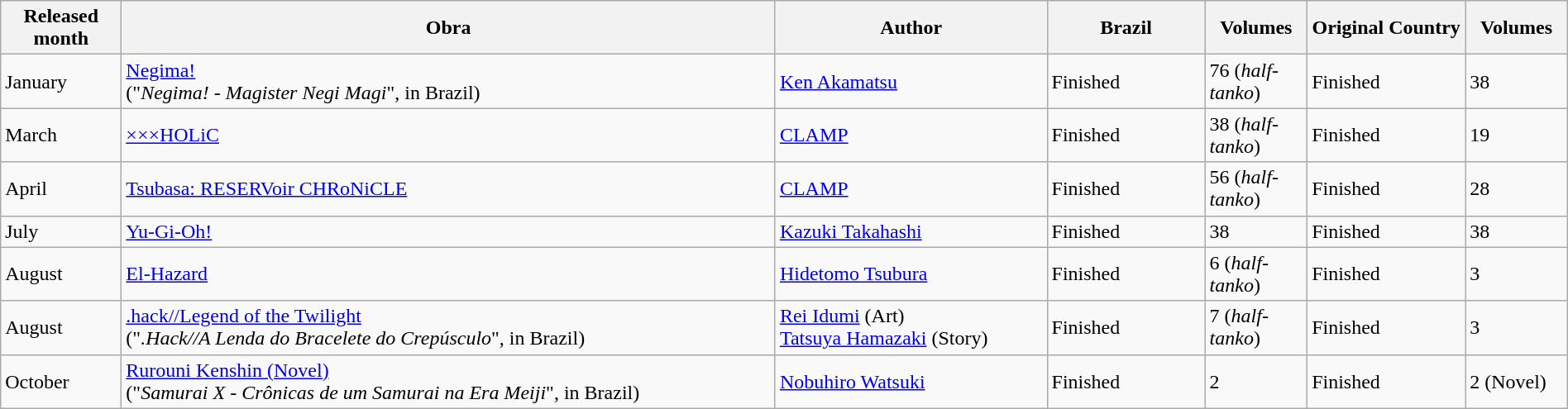<table class="wikitable" width="100%">
<tr>
<th width="90">Released month</th>
<th>Obra</th>
<th>Author</th>
<th width="120">Brazil</th>
<th width="75">Volumes</th>
<th width="120">Original Country</th>
<th width="75">Volumes</th>
</tr>
<tr>
<td>January</td>
<td><a href='#'>Negima!</a> <br> ("<em>Negima! - Magister Negi Magi</em>", in Brazil)</td>
<td><a href='#'>Ken Akamatsu</a></td>
<td>Finished</td>
<td>76 (<em>half-tanko</em>)</td>
<td>Finished</td>
<td>38</td>
</tr>
<tr>
<td>March</td>
<td><a href='#'>×××HOLiC</a></td>
<td><a href='#'>CLAMP</a></td>
<td>Finished</td>
<td>38 (<em>half-tanko</em>)</td>
<td>Finished</td>
<td>19</td>
</tr>
<tr>
<td>April</td>
<td><a href='#'>Tsubasa: RESERVoir CHRoNiCLE</a></td>
<td><a href='#'>CLAMP</a></td>
<td>Finished</td>
<td>56 (<em>half-tanko</em>)</td>
<td>Finished</td>
<td>28</td>
</tr>
<tr>
<td>July</td>
<td><a href='#'>Yu-Gi-Oh!</a></td>
<td><a href='#'>Kazuki Takahashi</a></td>
<td>Finished</td>
<td>38</td>
<td>Finished</td>
<td>38</td>
</tr>
<tr>
<td>August</td>
<td><a href='#'>El-Hazard</a></td>
<td><a href='#'>Hidetomo Tsubura</a></td>
<td>Finished</td>
<td>6 (<em>half-tanko</em>)</td>
<td>Finished</td>
<td>3</td>
</tr>
<tr>
<td>August</td>
<td><a href='#'>.hack//Legend of the Twilight</a> <br> ("<em>.Hack//A Lenda do Bracelete do Crepúsculo</em>", in Brazil)</td>
<td><a href='#'>Rei Idumi</a> (Art) <br> <a href='#'>Tatsuya Hamazaki</a> (Story)</td>
<td>Finished</td>
<td>7 (<em>half-tanko</em>)</td>
<td>Finished</td>
<td>3</td>
</tr>
<tr>
<td>October</td>
<td><a href='#'>Rurouni Kenshin (Novel)</a> <br> ("<em>Samurai X - Crônicas de um Samurai na Era Meiji</em>", in Brazil)</td>
<td><a href='#'>Nobuhiro Watsuki</a></td>
<td>Finished</td>
<td>2</td>
<td>Finished</td>
<td>2 (Novel)</td>
</tr>
</table>
